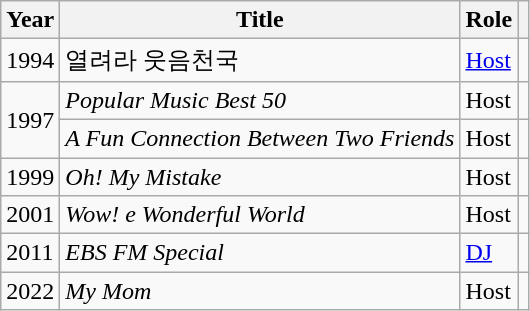<table class="wikitable">
<tr>
<th scope="col">Year</th>
<th scope="col">Title</th>
<th scope="col">Role</th>
<th scope="col"></th>
</tr>
<tr>
<td>1994</td>
<td>열려라 웃음천국</td>
<td><a href='#'>Host</a></td>
<td></td>
</tr>
<tr>
<td rowspan=2>1997</td>
<td><em>Popular Music  Best 50</em></td>
<td>Host</td>
<td></td>
</tr>
<tr>
<td><em>A Fun Connection Between Two Friends</em></td>
<td>Host</td>
<td></td>
</tr>
<tr>
<td>1999</td>
<td><em>Oh! My Mistake</em> </td>
<td>Host</td>
<td></td>
</tr>
<tr>
<td>2001</td>
<td><em>Wow! e Wonderful World</em></td>
<td>Host</td>
<td></td>
</tr>
<tr>
<td>2011</td>
<td><em>EBS FM Special</em></td>
<td><a href='#'>DJ</a></td>
<td></td>
</tr>
<tr>
<td>2022</td>
<td><em>My Mom</em></td>
<td>Host</td>
<td></td>
</tr>
</table>
